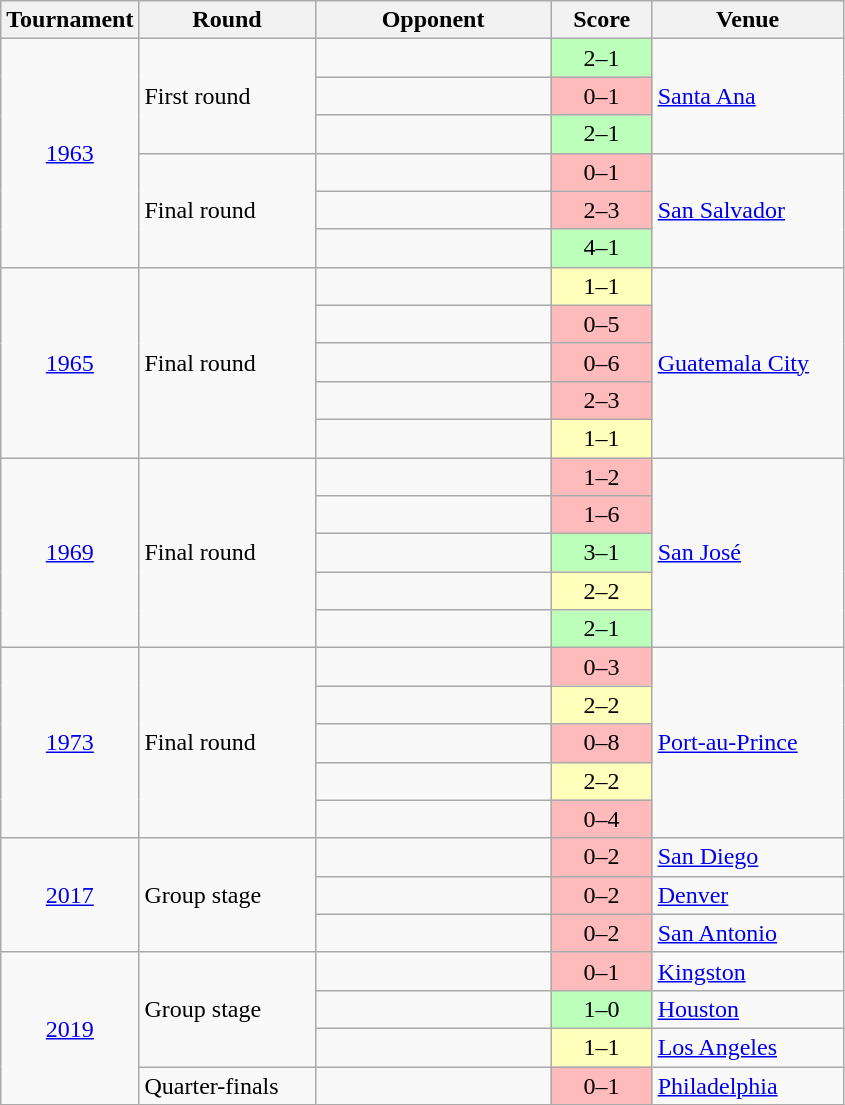<table class="wikitable sortable" style="text-align:left;">
<tr>
<th>Tournament</th>
<th width=110>Round</th>
<th width=150>Opponent</th>
<th width=60>Score</th>
<th width=120>Venue</th>
</tr>
<tr>
<td rowspan="6" align=center> <a href='#'>1963</a></td>
<td rowspan="3">First round</td>
<td></td>
<td align=center bgcolor="#bbffbb">2–1</td>
<td rowspan=3><a href='#'>Santa Ana</a></td>
</tr>
<tr>
<td></td>
<td align=center bgcolor="#ffbbbb">0–1</td>
</tr>
<tr>
<td></td>
<td align=center bgcolor="#bbffbb">2–1</td>
</tr>
<tr>
<td rowspan=3>Final round</td>
<td></td>
<td align=center bgcolor="#ffbbbb">0–1</td>
<td rowspan=3><a href='#'>San Salvador</a></td>
</tr>
<tr>
<td></td>
<td align=center bgcolor="#ffbbbb">2–3</td>
</tr>
<tr>
<td></td>
<td align=center bgcolor="#bbffbb">4–1</td>
</tr>
<tr>
<td rowspan="5" align=center> <a href='#'>1965</a></td>
<td rowspan="5">Final round</td>
<td></td>
<td align=center bgcolor="#ffffbb">1–1</td>
<td rowspan=5><a href='#'>Guatemala City</a></td>
</tr>
<tr>
<td></td>
<td align=center bgcolor="#ffbbbb">0–5</td>
</tr>
<tr>
<td></td>
<td align=center bgcolor="#ffbbbb">0–6</td>
</tr>
<tr>
<td></td>
<td align=center bgcolor="#ffbbbb">2–3</td>
</tr>
<tr>
<td></td>
<td align=center bgcolor="#ffffbb">1–1</td>
</tr>
<tr>
<td rowspan="5" align=center> <a href='#'>1969</a></td>
<td rowspan="5">Final round</td>
<td></td>
<td align=center bgcolor="#ffbbbb">1–2</td>
<td rowspan=5><a href='#'>San José</a></td>
</tr>
<tr>
<td></td>
<td align=center bgcolor="#ffbbbb">1–6</td>
</tr>
<tr>
<td></td>
<td align=center bgcolor="#bbffbb">3–1</td>
</tr>
<tr>
<td></td>
<td align=center bgcolor="#ffffbb">2–2</td>
</tr>
<tr>
<td></td>
<td align=center bgcolor="#bbffbb">2–1</td>
</tr>
<tr>
<td rowspan="5" align=center> <a href='#'>1973</a></td>
<td rowspan="5">Final round</td>
<td></td>
<td align=center bgcolor="#ffbbbb">0–3</td>
<td rowspan=5><a href='#'>Port-au-Prince</a></td>
</tr>
<tr>
<td></td>
<td align=center bgcolor="#ffffbb">2–2</td>
</tr>
<tr>
<td></td>
<td align=center bgcolor="#ffbbbb">0–8</td>
</tr>
<tr>
<td></td>
<td align=center bgcolor="#ffffbb">2–2</td>
</tr>
<tr>
<td></td>
<td align=center bgcolor="#ffbbbb">0–4</td>
</tr>
<tr>
<td rowspan="3" align=center> <a href='#'>2017</a></td>
<td rowspan="3">Group stage</td>
<td></td>
<td align=center bgcolor="#ffbbbb">0–2</td>
<td><a href='#'>San Diego</a></td>
</tr>
<tr>
<td></td>
<td align=center bgcolor="#ffbbbb">0–2</td>
<td><a href='#'>Denver</a></td>
</tr>
<tr>
<td></td>
<td align=center bgcolor="#ffbbbb">0–2</td>
<td><a href='#'>San Antonio</a></td>
</tr>
<tr>
<td rowspan="4" align=center>   <a href='#'>2019</a></td>
<td rowspan="3">Group stage</td>
<td></td>
<td align=center bgcolor="#ffbbbb">0–1</td>
<td><a href='#'>Kingston</a></td>
</tr>
<tr>
<td></td>
<td align=center bgcolor="#bbffbb">1–0</td>
<td><a href='#'>Houston</a></td>
</tr>
<tr>
<td></td>
<td align=center bgcolor="#ffffbb">1–1</td>
<td><a href='#'>Los Angeles</a></td>
</tr>
<tr>
<td>Quarter-finals</td>
<td></td>
<td align=center bgcolor="#ffbbbb">0–1</td>
<td><a href='#'>Philadelphia</a></td>
</tr>
</table>
